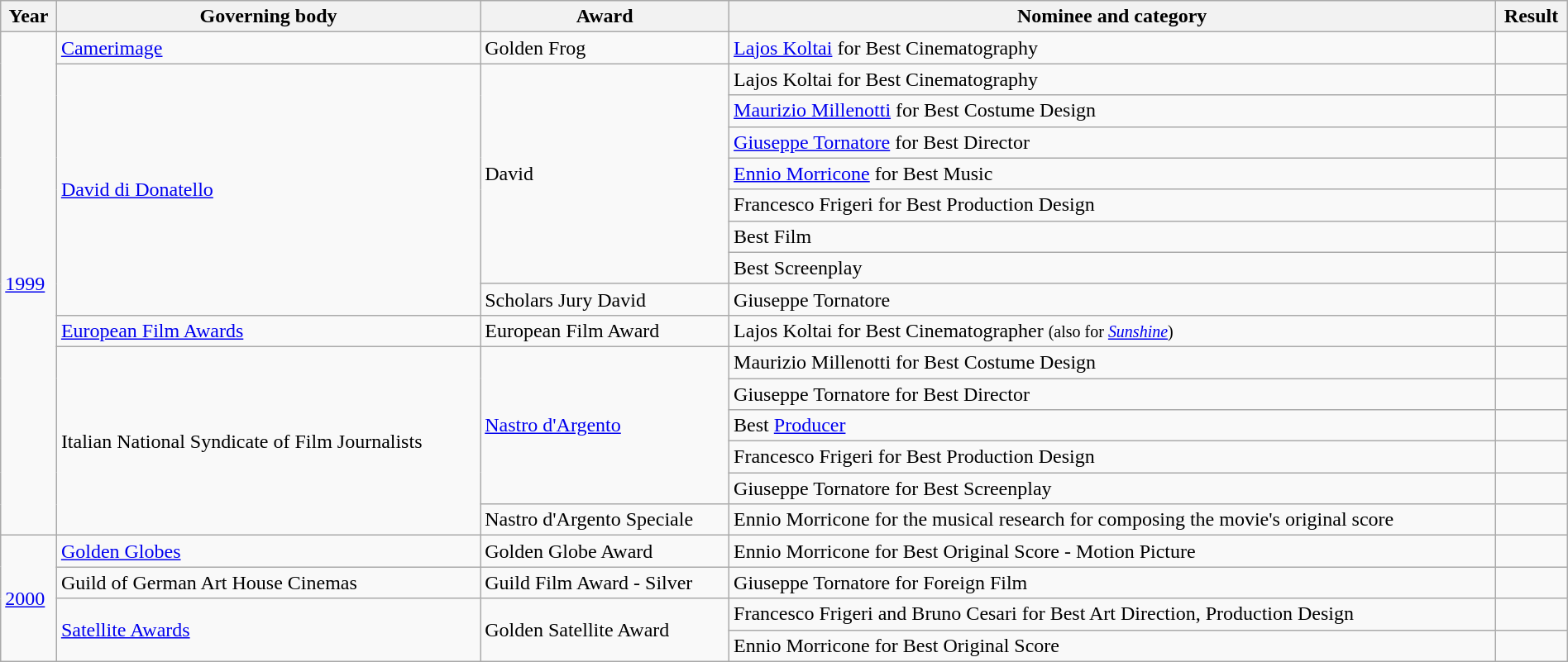<table class="wikitable" style="width: 100%; margin-right: 0;">
<tr>
<th>Year</th>
<th>Governing body</th>
<th>Award</th>
<th>Nominee and category</th>
<th>Result</th>
</tr>
<tr>
<td rowspan=16><a href='#'>1999</a></td>
<td><a href='#'>Camerimage</a></td>
<td>Golden Frog</td>
<td><a href='#'>Lajos Koltai</a> for Best Cinematography</td>
<td></td>
</tr>
<tr>
<td rowspan=8><a href='#'>David di Donatello</a></td>
<td rowspan=7>David</td>
<td>Lajos Koltai for Best Cinematography</td>
<td></td>
</tr>
<tr>
<td><a href='#'>Maurizio Millenotti</a> for Best Costume Design</td>
<td></td>
</tr>
<tr>
<td><a href='#'>Giuseppe Tornatore</a> for Best Director</td>
<td></td>
</tr>
<tr>
<td><a href='#'>Ennio Morricone</a> for Best Music</td>
<td></td>
</tr>
<tr>
<td>Francesco Frigeri for Best Production Design</td>
<td></td>
</tr>
<tr>
<td>Best Film</td>
<td></td>
</tr>
<tr>
<td>Best Screenplay</td>
<td></td>
</tr>
<tr>
<td>Scholars Jury David</td>
<td>Giuseppe Tornatore</td>
<td></td>
</tr>
<tr>
<td><a href='#'>European Film Awards</a></td>
<td>European Film Award</td>
<td>Lajos Koltai for Best Cinematographer <small>(also for <em><a href='#'>Sunshine</a></em>)</small></td>
<td></td>
</tr>
<tr>
<td rowspan=6>Italian National Syndicate of Film Journalists</td>
<td rowspan=5><a href='#'>Nastro d'Argento</a></td>
<td>Maurizio Millenotti for Best Costume Design</td>
<td></td>
</tr>
<tr>
<td>Giuseppe Tornatore for Best Director</td>
<td></td>
</tr>
<tr>
<td>Best <a href='#'>Producer</a></td>
<td></td>
</tr>
<tr>
<td>Francesco Frigeri for Best Production Design</td>
<td></td>
</tr>
<tr>
<td>Giuseppe Tornatore for Best Screenplay</td>
<td></td>
</tr>
<tr>
<td>Nastro d'Argento Speciale</td>
<td>Ennio Morricone for the musical research for composing the movie's original score</td>
<td></td>
</tr>
<tr>
<td rowspan=4><a href='#'>2000</a></td>
<td><a href='#'>Golden Globes</a></td>
<td>Golden Globe Award</td>
<td>Ennio Morricone for Best Original Score - Motion Picture</td>
<td></td>
</tr>
<tr>
<td>Guild of German Art House Cinemas</td>
<td>Guild Film Award - Silver</td>
<td>Giuseppe Tornatore for Foreign Film</td>
<td></td>
</tr>
<tr>
<td rowspan=2><a href='#'>Satellite Awards</a></td>
<td rowspan=2>Golden Satellite Award</td>
<td>Francesco Frigeri and Bruno Cesari for Best Art Direction, Production Design</td>
<td></td>
</tr>
<tr>
<td>Ennio Morricone for Best Original Score</td>
<td></td>
</tr>
</table>
